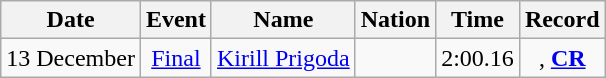<table class="wikitable" style=text-align:center>
<tr>
<th>Date</th>
<th>Event</th>
<th>Name</th>
<th>Nation</th>
<th>Time</th>
<th>Record</th>
</tr>
<tr>
<td>13 December</td>
<td><a href='#'>Final</a></td>
<td align=left><a href='#'>Kirill Prigoda</a></td>
<td align=left></td>
<td>2:00.16</td>
<td>, <strong><a href='#'>CR</a></strong></td>
</tr>
</table>
